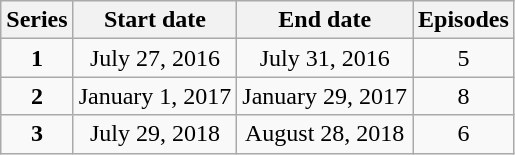<table class="wikitable" style="text-align:center;">
<tr>
<th>Series</th>
<th>Start date</th>
<th>End date</th>
<th>Episodes</th>
</tr>
<tr>
<td><strong>1</strong></td>
<td>July 27, 2016</td>
<td>July 31, 2016</td>
<td>5</td>
</tr>
<tr>
<td><strong>2</strong></td>
<td>January 1, 2017</td>
<td>January 29, 2017</td>
<td>8</td>
</tr>
<tr>
<td><strong>3</strong></td>
<td>July 29, 2018</td>
<td>August 28, 2018</td>
<td>6</td>
</tr>
</table>
